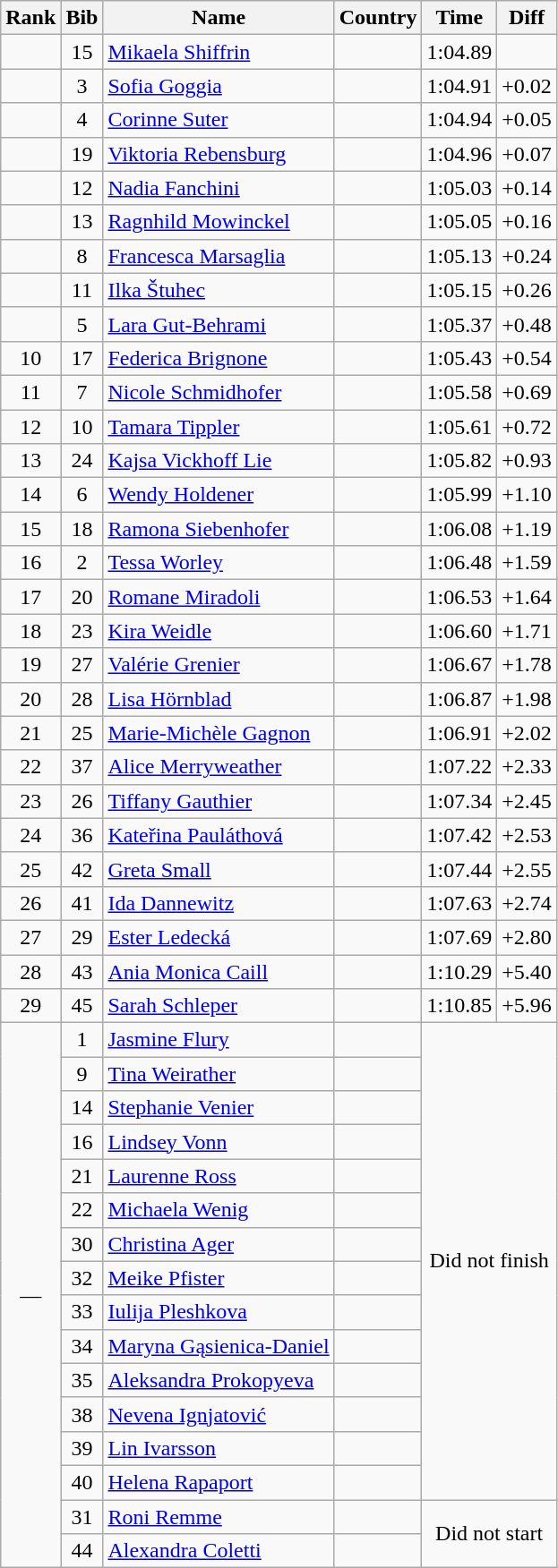<table class="wikitable sortable" style="text-align:center">
<tr>
<th>Rank</th>
<th>Bib</th>
<th>Name</th>
<th>Country</th>
<th>Time</th>
<th>Diff</th>
</tr>
<tr>
<td></td>
<td>15</td>
<td align=left><a href='#'>Mikaela Shiffrin</a></td>
<td align=left></td>
<td>1:04.89</td>
<td></td>
</tr>
<tr>
<td></td>
<td>3</td>
<td align=left><a href='#'>Sofia Goggia</a></td>
<td align=left></td>
<td>1:04.91</td>
<td>+0.02</td>
</tr>
<tr>
<td></td>
<td>4</td>
<td align=left><a href='#'>Corinne Suter</a></td>
<td align=left></td>
<td>1:04.94</td>
<td>+0.05</td>
</tr>
<tr>
<td></td>
<td>19</td>
<td align=left><a href='#'>Viktoria Rebensburg</a></td>
<td align=left></td>
<td>1:04.96</td>
<td>+0.07</td>
</tr>
<tr>
<td></td>
<td>12</td>
<td align=left><a href='#'>Nadia Fanchini</a></td>
<td align=left></td>
<td>1:05.03</td>
<td>+0.14</td>
</tr>
<tr>
<td></td>
<td>13</td>
<td align=left><a href='#'>Ragnhild Mowinckel</a></td>
<td align=left></td>
<td>1:05.05</td>
<td>+0.16</td>
</tr>
<tr>
<td></td>
<td>8</td>
<td align=left><a href='#'>Francesca Marsaglia</a></td>
<td align=left></td>
<td>1:05.13</td>
<td>+0.24</td>
</tr>
<tr>
<td></td>
<td>11</td>
<td align=left><a href='#'>Ilka Štuhec</a></td>
<td align=left></td>
<td>1:05.15</td>
<td>+0.26</td>
</tr>
<tr>
<td></td>
<td>5</td>
<td align=left><a href='#'>Lara Gut-Behrami</a></td>
<td align=left></td>
<td>1:05.37</td>
<td>+0.48</td>
</tr>
<tr>
<td>10</td>
<td>17</td>
<td align=left><a href='#'>Federica Brignone</a></td>
<td align=left></td>
<td>1:05.43</td>
<td>+0.54</td>
</tr>
<tr>
<td>11</td>
<td>7</td>
<td align=left><a href='#'>Nicole Schmidhofer</a></td>
<td align=left></td>
<td>1:05.58</td>
<td>+0.69</td>
</tr>
<tr>
<td>12</td>
<td>10</td>
<td align=left><a href='#'>Tamara Tippler</a></td>
<td align=left></td>
<td>1:05.61</td>
<td>+0.72</td>
</tr>
<tr>
<td>13</td>
<td>24</td>
<td align=left><a href='#'>Kajsa Vickhoff Lie</a></td>
<td align=left></td>
<td>1:05.82</td>
<td>+0.93</td>
</tr>
<tr>
<td>14</td>
<td>6</td>
<td align=left><a href='#'>Wendy Holdener</a></td>
<td align=left></td>
<td>1:05.99</td>
<td>+1.10</td>
</tr>
<tr>
<td>15</td>
<td>18</td>
<td align=left><a href='#'>Ramona Siebenhofer</a></td>
<td align=left></td>
<td>1:06.08</td>
<td>+1.19</td>
</tr>
<tr>
<td>16</td>
<td>2</td>
<td align=left><a href='#'>Tessa Worley</a></td>
<td align=left></td>
<td>1:06.48</td>
<td>+1.59</td>
</tr>
<tr>
<td>17</td>
<td>20</td>
<td align=left><a href='#'>Romane Miradoli</a></td>
<td align=left></td>
<td>1:06.53</td>
<td>+1.64</td>
</tr>
<tr>
<td>18</td>
<td>23</td>
<td align=left><a href='#'>Kira Weidle</a></td>
<td align=left></td>
<td>1:06.60</td>
<td>+1.71</td>
</tr>
<tr>
<td>19</td>
<td>27</td>
<td align=left><a href='#'>Valérie Grenier</a></td>
<td align=left></td>
<td>1:06.67</td>
<td>+1.78</td>
</tr>
<tr>
<td>20</td>
<td>28</td>
<td align=left><a href='#'>Lisa Hörnblad</a></td>
<td align=left></td>
<td>1:06.87</td>
<td>+1.98</td>
</tr>
<tr>
<td>21</td>
<td>25</td>
<td align=left><a href='#'>Marie-Michèle Gagnon</a></td>
<td align=left></td>
<td>1:06.91</td>
<td>+2.02</td>
</tr>
<tr>
<td>22</td>
<td>37</td>
<td align=left><a href='#'>Alice Merryweather</a></td>
<td align=left></td>
<td>1:07.22</td>
<td>+2.33</td>
</tr>
<tr>
<td>23</td>
<td>26</td>
<td align=left><a href='#'>Tiffany Gauthier</a></td>
<td align=left></td>
<td>1:07.34</td>
<td>+2.45</td>
</tr>
<tr>
<td>24</td>
<td>36</td>
<td align=left><a href='#'>Kateřina Pauláthová</a></td>
<td align=left></td>
<td>1:07.42</td>
<td>+2.53</td>
</tr>
<tr>
<td>25</td>
<td>42</td>
<td align=left><a href='#'>Greta Small</a></td>
<td align=left></td>
<td>1:07.44</td>
<td>+2.55</td>
</tr>
<tr>
<td>26</td>
<td>41</td>
<td align=left><a href='#'>Ida Dannewitz</a></td>
<td align=left></td>
<td>1:07.63</td>
<td>+2.74</td>
</tr>
<tr>
<td>27</td>
<td>29</td>
<td align=left><a href='#'>Ester Ledecká</a></td>
<td align=left></td>
<td>1:07.69</td>
<td>+2.80</td>
</tr>
<tr>
<td>28</td>
<td>43</td>
<td align=left><a href='#'>Ania Monica Caill</a></td>
<td align=left></td>
<td>1:10.29</td>
<td>+5.40</td>
</tr>
<tr>
<td>29</td>
<td>45</td>
<td align=left><a href='#'>Sarah Schleper</a></td>
<td align=left></td>
<td>1:10.85</td>
<td>+5.96</td>
</tr>
<tr>
<td rowspan=16>—</td>
<td>1</td>
<td align=left><a href='#'>Jasmine Flury</a></td>
<td align=left></td>
<td rowspan=14 colspan=2>Did not finish</td>
</tr>
<tr>
<td>9</td>
<td align=left><a href='#'>Tina Weirather</a></td>
<td align=left></td>
</tr>
<tr>
<td>14</td>
<td align=left><a href='#'>Stephanie Venier</a></td>
<td align=left></td>
</tr>
<tr>
<td>16</td>
<td align=left><a href='#'>Lindsey Vonn</a></td>
<td align=left></td>
</tr>
<tr>
<td>21</td>
<td align=left><a href='#'>Laurenne Ross</a></td>
<td align=left></td>
</tr>
<tr>
<td>22</td>
<td align=left><a href='#'>Michaela Wenig</a></td>
<td align=left></td>
</tr>
<tr>
<td>30</td>
<td align=left><a href='#'>Christina Ager</a></td>
<td align=left></td>
</tr>
<tr>
<td>32</td>
<td align=left><a href='#'>Meike Pfister</a></td>
<td align=left></td>
</tr>
<tr>
<td>33</td>
<td align=left><a href='#'>Iulija Pleshkova</a></td>
<td align=left></td>
</tr>
<tr>
<td>34</td>
<td align=left><a href='#'>Maryna Gąsienica-Daniel</a></td>
<td align=left></td>
</tr>
<tr>
<td>35</td>
<td align=left><a href='#'>Aleksandra Prokopyeva</a></td>
<td align=left></td>
</tr>
<tr>
<td>38</td>
<td align=left><a href='#'>Nevena Ignjatović</a></td>
<td align=left></td>
</tr>
<tr>
<td>39</td>
<td align=left><a href='#'>Lin Ivarsson</a></td>
<td align=left></td>
</tr>
<tr>
<td>40</td>
<td align=left><a href='#'>Helena Rapaport</a></td>
<td align=left></td>
</tr>
<tr>
<td>31</td>
<td align=left><a href='#'>Roni Remme</a></td>
<td align=left></td>
<td rowspan=2 colspan=2>Did not start</td>
</tr>
<tr>
<td>44</td>
<td align=left><a href='#'>Alexandra Coletti</a></td>
<td align=left></td>
</tr>
</table>
